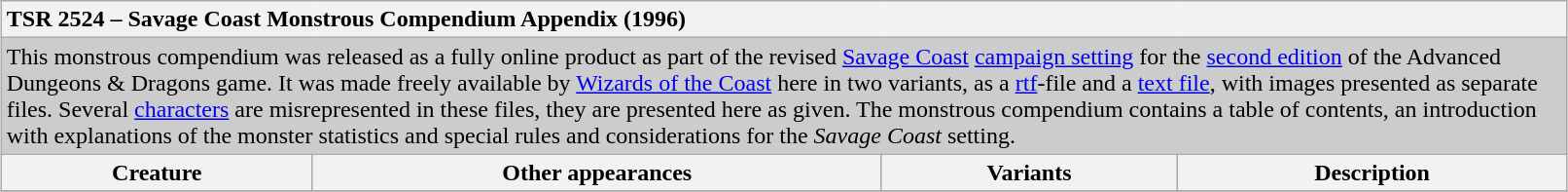<table class="wikitable collapsible" style="margin:15px; width:85%;">
<tr>
<th colspan="5" style="text-align:left">TSR 2524 – Savage Coast Monstrous Compendium Appendix (1996)</th>
</tr>
<tr style="background:#ccc;">
<td colspan="5">This monstrous compendium was released as a fully online product as part of the revised <a href='#'>Savage Coast</a> <a href='#'>campaign setting</a> for the <a href='#'>second edition</a> of the Advanced Dungeons & Dragons game. It was made freely available by <a href='#'>Wizards of the Coast</a> here in two variants, as a <a href='#'>rtf</a>-file and a <a href='#'>text file</a>, with images presented as separate files. Several <a href='#'>characters</a> are misrepresented in these files, they are presented here as given. The monstrous compendium contains a table of contents, an introduction with explanations of the monster statistics and special rules and considerations for the <em>Savage Coast</em> setting.</td>
</tr>
<tr>
<th>Creature</th>
<th>Other appearances</th>
<th>Variants</th>
<th>Description</th>
</tr>
<tr>
</tr>
</table>
